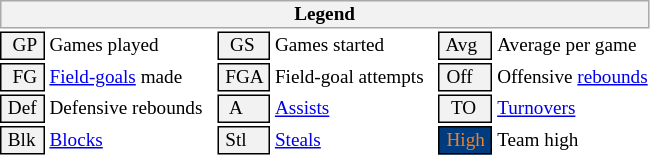<table class="toccolours" style="font-size: 80%; white-space: nowrap;">
<tr>
<th colspan="6" style="background-color: #F2F2F2; border: 1px solid #AAAAAA;">Legend</th>
</tr>
<tr>
<td style="background-color: #F2F2F2; border: 1px solid black;">  GP </td>
<td>Games played</td>
<td style="background-color: #F2F2F2; border: 1px solid black">  GS </td>
<td>Games started</td>
<td style="background-color: #F2F2F2; border: 1px solid black"> Avg </td>
<td>Average per game</td>
</tr>
<tr>
<td style="background-color: #F2F2F2; border: 1px solid black">  FG </td>
<td style="padding-right: 8px"><a href='#'>Field-goals</a> made</td>
<td style="background-color: #F2F2F2; border: 1px solid black"> FGA </td>
<td style="padding-right: 8px">Field-goal attempts</td>
<td style="background-color: #F2F2F2; border: 1px solid black;"> Off </td>
<td>Offensive <a href='#'>rebounds</a></td>
</tr>
<tr>
<td style="background-color: #F2F2F2; border: 1px solid black;"> Def </td>
<td style="padding-right: 8px">Defensive rebounds</td>
<td style="background-color: #F2F2F2; border: 1px solid black">  A </td>
<td style="padding-right: 8px"><a href='#'>Assists</a></td>
<td style="background-color: #F2F2F2; border: 1px solid black">  TO</td>
<td><a href='#'>Turnovers</a></td>
</tr>
<tr>
<td style="background-color: #F2F2F2; border: 1px solid black;"> Blk </td>
<td><a href='#'>Blocks</a></td>
<td style="background-color: #F2F2F2; border: 1px solid black"> Stl </td>
<td><a href='#'>Steals</a></td>
<td style="background:#003C7D; color:#F47F24;; border: 1px solid black"> High </td>
<td>Team high</td>
</tr>
<tr>
</tr>
</table>
